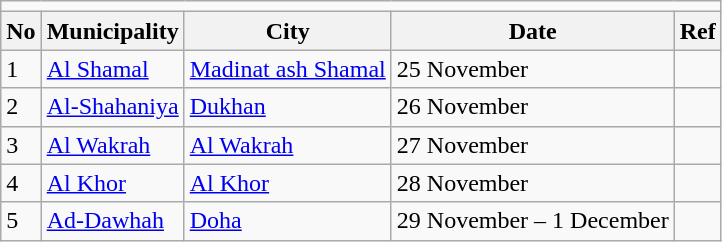<table class="wikitable">
<tr>
<td colspan=6></td>
</tr>
<tr>
<th>No</th>
<th>Municipality</th>
<th>City</th>
<th>Date</th>
<th>Ref</th>
</tr>
<tr>
<td>1</td>
<td><a href='#'>Al Shamal</a></td>
<td><a href='#'>Madinat ash Shamal</a></td>
<td>25 November</td>
<td></td>
</tr>
<tr>
<td>2</td>
<td><a href='#'>Al-Shahaniya</a></td>
<td><a href='#'>Dukhan</a></td>
<td>26 November</td>
<td></td>
</tr>
<tr>
<td>3</td>
<td><a href='#'>Al Wakrah</a></td>
<td><a href='#'>Al Wakrah</a></td>
<td>27 November</td>
<td></td>
</tr>
<tr>
<td>4</td>
<td><a href='#'>Al Khor</a></td>
<td><a href='#'>Al Khor</a></td>
<td>28 November</td>
<td></td>
</tr>
<tr>
<td>5</td>
<td><a href='#'>Ad-Dawhah</a></td>
<td><a href='#'>Doha</a></td>
<td>29 November – 1 December</td>
<td></td>
</tr>
</table>
